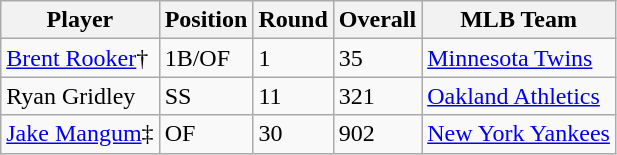<table class="wikitable">
<tr>
<th>Player</th>
<th>Position</th>
<th>Round</th>
<th>Overall</th>
<th>MLB Team</th>
</tr>
<tr>
<td><a href='#'>Brent Rooker</a>†</td>
<td>1B/OF</td>
<td>1</td>
<td>35</td>
<td><a href='#'>Minnesota Twins</a></td>
</tr>
<tr>
<td>Ryan Gridley</td>
<td>SS</td>
<td>11</td>
<td>321</td>
<td><a href='#'>Oakland Athletics</a></td>
</tr>
<tr>
<td><a href='#'>Jake Mangum</a>‡</td>
<td>OF</td>
<td>30</td>
<td>902</td>
<td><a href='#'>New York Yankees</a></td>
</tr>
</table>
